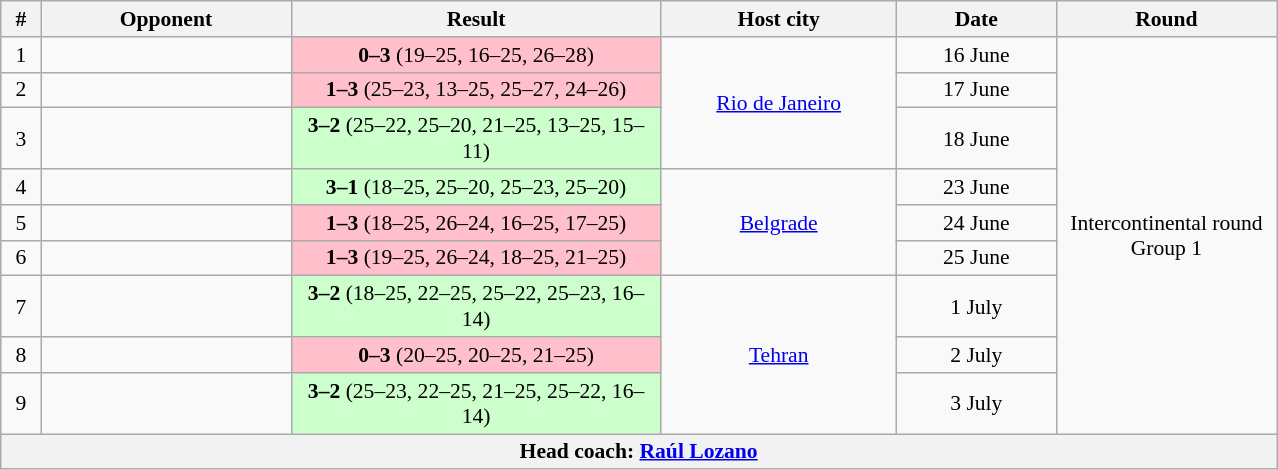<table class="wikitable" style="text-align: center;font-size:90%;">
<tr>
<th width=20>#</th>
<th width=160>Opponent</th>
<th width=240>Result</th>
<th width=150>Host city</th>
<th width=100>Date</th>
<th width=140>Round</th>
</tr>
<tr>
<td>1</td>
<td align=left></td>
<td bgcolor=pink><strong>0–3</strong> (19–25, 16–25, 26–28)</td>
<td rowspan=3> <a href='#'>Rio de Janeiro</a></td>
<td>16 June</td>
<td rowspan=9>Intercontinental round<br>Group 1</td>
</tr>
<tr>
<td>2</td>
<td align=left></td>
<td bgcolor=pink><strong>1–3</strong> (25–23, 13–25, 25–27, 24–26)</td>
<td>17 June</td>
</tr>
<tr>
<td>3</td>
<td align=left></td>
<td bgcolor=ccffcc><strong>3–2</strong> (25–22, 25–20, 21–25, 13–25, 15–11)</td>
<td>18 June</td>
</tr>
<tr>
<td>4</td>
<td align=left></td>
<td bgcolor=ccffcc><strong>3–1</strong> (18–25, 25–20, 25–23, 25–20)</td>
<td rowspan=3> <a href='#'>Belgrade</a></td>
<td>23 June</td>
</tr>
<tr>
<td>5</td>
<td align=left></td>
<td bgcolor=pink><strong>1–3</strong> (18–25, 26–24, 16–25, 17–25)</td>
<td>24 June</td>
</tr>
<tr>
<td>6</td>
<td align=left></td>
<td bgcolor=pink><strong>1–3</strong> (19–25, 26–24, 18–25, 21–25)</td>
<td>25 June</td>
</tr>
<tr>
<td>7</td>
<td align=left></td>
<td bgcolor=ccffcc><strong>3–2</strong> (18–25, 22–25, 25–22, 25–23, 16–14)</td>
<td rowspan=3> <a href='#'>Tehran</a></td>
<td>1 July</td>
</tr>
<tr>
<td>8</td>
<td align=left></td>
<td bgcolor=pink><strong>0–3</strong> (20–25, 20–25, 21–25)</td>
<td>2 July</td>
</tr>
<tr>
<td>9</td>
<td align=left></td>
<td bgcolor=ccffcc><strong>3–2</strong> (25–23, 22–25, 21–25, 25–22, 16–14)</td>
<td>3 July</td>
</tr>
<tr>
<th colspan=6>Head coach:  <a href='#'>Raúl Lozano</a></th>
</tr>
</table>
